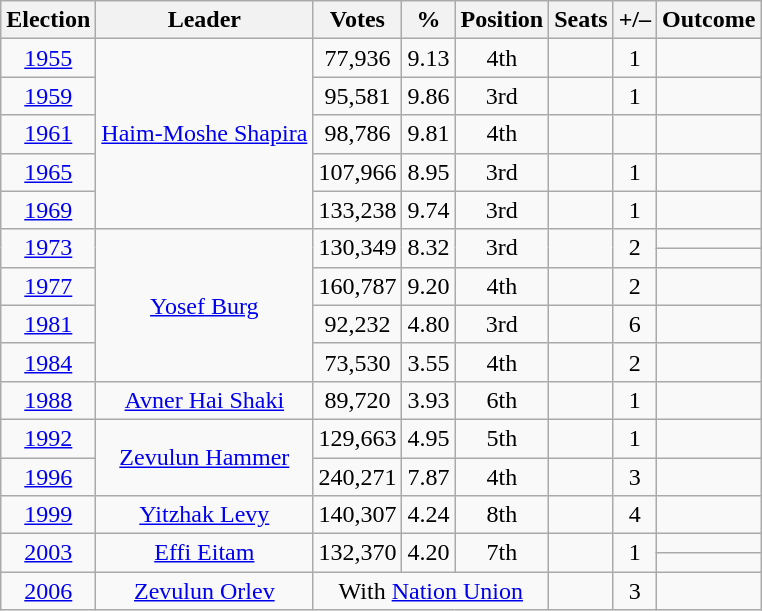<table class=wikitable style=text-align:center>
<tr>
<th>Election</th>
<th>Leader</th>
<th>Votes</th>
<th>%</th>
<th>Position</th>
<th>Seats</th>
<th>+/–</th>
<th>Outcome</th>
</tr>
<tr>
<td><a href='#'>1955</a></td>
<td rowspan=5><a href='#'>Haim-Moshe Shapira</a></td>
<td>77,936</td>
<td>9.13</td>
<td> 4th</td>
<td></td>
<td> 1</td>
<td></td>
</tr>
<tr>
<td><a href='#'>1959</a></td>
<td>95,581</td>
<td>9.86</td>
<td> 3rd</td>
<td></td>
<td> 1</td>
<td></td>
</tr>
<tr>
<td><a href='#'>1961</a></td>
<td>98,786</td>
<td>9.81</td>
<td> 4th</td>
<td></td>
<td></td>
<td></td>
</tr>
<tr>
<td><a href='#'>1965</a></td>
<td>107,966</td>
<td>8.95</td>
<td> 3rd</td>
<td></td>
<td> 1</td>
<td></td>
</tr>
<tr>
<td><a href='#'>1969</a></td>
<td>133,238</td>
<td>9.74</td>
<td> 3rd</td>
<td></td>
<td> 1</td>
<td></td>
</tr>
<tr>
<td rowspan=2><a href='#'>1973</a></td>
<td rowspan=5><a href='#'>Yosef Burg</a></td>
<td rowspan=2>130,349</td>
<td rowspan=2>8.32</td>
<td rowspan=2> 3rd</td>
<td rowspan=2></td>
<td rowspan=2> 2</td>
<td></td>
</tr>
<tr>
<td></td>
</tr>
<tr>
<td><a href='#'>1977</a></td>
<td>160,787</td>
<td>9.20</td>
<td> 4th</td>
<td></td>
<td> 2</td>
<td></td>
</tr>
<tr>
<td><a href='#'>1981</a></td>
<td>92,232</td>
<td>4.80</td>
<td> 3rd</td>
<td></td>
<td> 6</td>
<td></td>
</tr>
<tr>
<td><a href='#'>1984</a></td>
<td>73,530</td>
<td>3.55</td>
<td> 4th</td>
<td></td>
<td> 2</td>
<td></td>
</tr>
<tr>
<td><a href='#'>1988</a></td>
<td><a href='#'>Avner Hai Shaki</a></td>
<td>89,720</td>
<td>3.93</td>
<td> 6th</td>
<td></td>
<td> 1</td>
<td></td>
</tr>
<tr>
<td><a href='#'>1992</a></td>
<td rowspan=2><a href='#'>Zevulun Hammer</a></td>
<td>129,663</td>
<td>4.95</td>
<td> 5th</td>
<td></td>
<td> 1</td>
<td></td>
</tr>
<tr>
<td><a href='#'>1996</a></td>
<td>240,271</td>
<td>7.87</td>
<td> 4th</td>
<td></td>
<td> 3</td>
<td></td>
</tr>
<tr>
<td><a href='#'>1999</a></td>
<td><a href='#'>Yitzhak Levy</a></td>
<td>140,307</td>
<td>4.24</td>
<td> 8th</td>
<td></td>
<td> 4</td>
<td></td>
</tr>
<tr>
<td rowspan=2><a href='#'>2003</a></td>
<td rowspan=2><a href='#'>Effi Eitam</a></td>
<td rowspan=2>132,370</td>
<td rowspan=2>4.20</td>
<td rowspan=2> 7th</td>
<td rowspan=2></td>
<td rowspan=2> 1</td>
<td></td>
</tr>
<tr>
<td></td>
</tr>
<tr>
<td><a href='#'>2006</a></td>
<td><a href='#'>Zevulun Orlev</a></td>
<td colspan=3>With <a href='#'>Nation Union</a></td>
<td></td>
<td> 3</td>
<td></td>
</tr>
</table>
